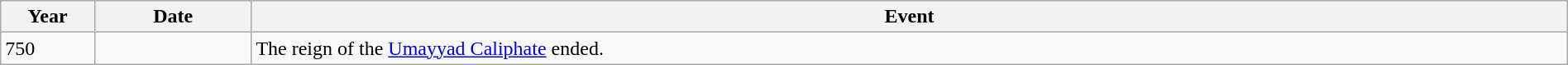<table class="wikitable" width="100%">
<tr>
<th style="width:6%">Year</th>
<th style="width:10%">Date</th>
<th>Event</th>
</tr>
<tr>
<td>750</td>
<td></td>
<td>The reign of the <a href='#'>Umayyad Caliphate</a> ended.</td>
</tr>
</table>
